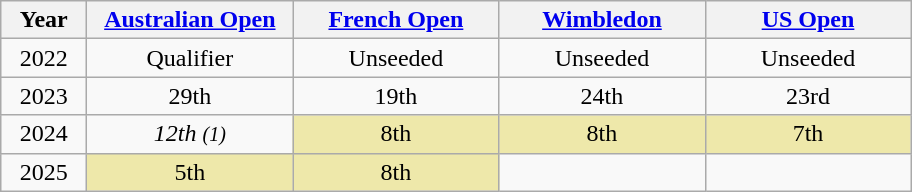<table class="wikitable" style="font-size:100%;text-align:center;">
<tr>
<th width="50">Year</th>
<th width="130"><a href='#'>Australian Open</a></th>
<th width="130"><a href='#'>French Open</a></th>
<th width="130"><a href='#'>Wimbledon</a></th>
<th width="130"><a href='#'>US Open</a></th>
</tr>
<tr>
<td>2022</td>
<td>Qualifier</td>
<td>Unseeded</td>
<td>Unseeded</td>
<td>Unseeded</td>
</tr>
<tr>
<td>2023</td>
<td>29th</td>
<td>19th</td>
<td>24th</td>
<td>23rd</td>
</tr>
<tr>
<td>2024</td>
<td><em>12th <small>(1)</small></em></td>
<td bgcolor=eee8aa>8th</td>
<td bgcolor=eee8aa>8th</td>
<td bgcolor=eee8aa>7th</td>
</tr>
<tr>
<td>2025</td>
<td bgcolor=eee8aa>5th</td>
<td bgcolor=eee8aa>8th</td>
<td></td>
<td></td>
</tr>
</table>
